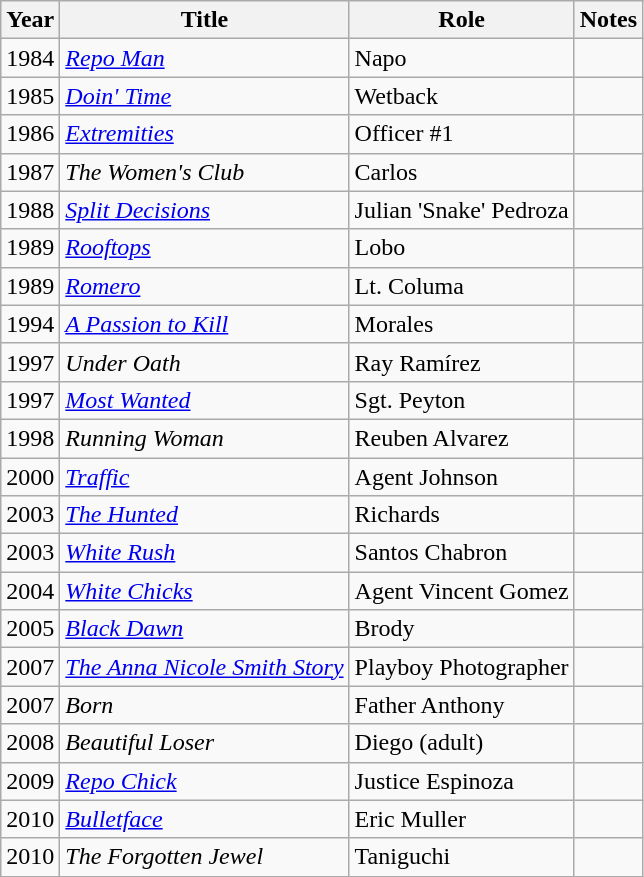<table class="wikitable sortable">
<tr>
<th>Year</th>
<th>Title</th>
<th>Role</th>
<th>Notes</th>
</tr>
<tr>
<td>1984</td>
<td><a href='#'><em>Repo Man</em></a></td>
<td>Napo</td>
<td></td>
</tr>
<tr>
<td>1985</td>
<td><a href='#'><em>Doin' Time</em></a></td>
<td>Wetback</td>
<td></td>
</tr>
<tr>
<td>1986</td>
<td><a href='#'><em>Extremities</em></a></td>
<td>Officer #1</td>
<td></td>
</tr>
<tr>
<td>1987</td>
<td><em>The Women's Club</em></td>
<td>Carlos</td>
<td></td>
</tr>
<tr>
<td>1988</td>
<td><em><a href='#'>Split Decisions</a></em></td>
<td>Julian 'Snake' Pedroza</td>
<td></td>
</tr>
<tr>
<td>1989</td>
<td><a href='#'><em>Rooftops</em></a></td>
<td>Lobo</td>
<td></td>
</tr>
<tr>
<td>1989</td>
<td><a href='#'><em>Romero</em></a></td>
<td>Lt. Columa</td>
<td></td>
</tr>
<tr>
<td>1994</td>
<td><em><a href='#'>A Passion to Kill</a></em></td>
<td>Morales</td>
<td></td>
</tr>
<tr>
<td>1997</td>
<td><em>Under Oath</em></td>
<td>Ray Ramírez</td>
<td></td>
</tr>
<tr>
<td>1997</td>
<td><a href='#'><em>Most Wanted</em></a></td>
<td>Sgt. Peyton</td>
<td></td>
</tr>
<tr>
<td>1998</td>
<td><em>Running Woman</em></td>
<td>Reuben Alvarez</td>
<td></td>
</tr>
<tr>
<td>2000</td>
<td><a href='#'><em>Traffic</em></a></td>
<td>Agent Johnson</td>
<td></td>
</tr>
<tr>
<td>2003</td>
<td><a href='#'><em>The Hunted</em></a></td>
<td>Richards</td>
<td></td>
</tr>
<tr>
<td>2003</td>
<td><em><a href='#'>White Rush</a></em></td>
<td>Santos Chabron</td>
<td></td>
</tr>
<tr>
<td>2004</td>
<td><em><a href='#'>White Chicks</a></em></td>
<td>Agent Vincent Gomez</td>
<td></td>
</tr>
<tr>
<td>2005</td>
<td><a href='#'><em>Black Dawn</em></a></td>
<td>Brody</td>
<td></td>
</tr>
<tr>
<td>2007</td>
<td><em><a href='#'>The Anna Nicole Smith Story</a></em></td>
<td>Playboy Photographer</td>
<td></td>
</tr>
<tr>
<td>2007</td>
<td><em>Born</em></td>
<td>Father Anthony</td>
<td></td>
</tr>
<tr>
<td>2008</td>
<td><em>Beautiful Loser</em></td>
<td>Diego (adult)</td>
<td></td>
</tr>
<tr>
<td>2009</td>
<td><em><a href='#'>Repo Chick</a></em></td>
<td>Justice Espinoza</td>
<td></td>
</tr>
<tr>
<td>2010</td>
<td><em><a href='#'>Bulletface</a></em></td>
<td>Eric Muller</td>
<td></td>
</tr>
<tr>
<td>2010</td>
<td><em>The Forgotten Jewel</em></td>
<td>Taniguchi</td>
<td></td>
</tr>
</table>
